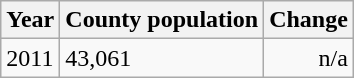<table class="wikitable">
<tr>
<th>Year</th>
<th>County population</th>
<th>Change</th>
</tr>
<tr>
<td>2011</td>
<td>43,061</td>
<td align="right">n/a</td>
</tr>
</table>
